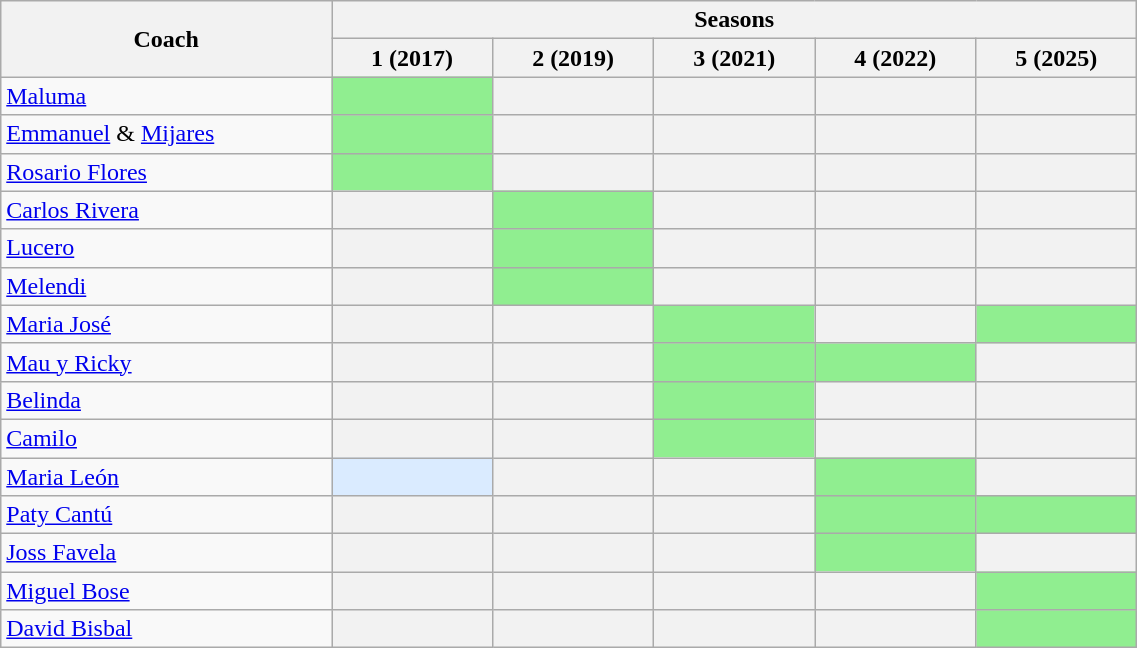<table style="width:60%;align:center;" class="wikitable center col1cen col2cen">
<tr>
<th colspan="1" rowspan="2">Coach</th>
<th colspan="5">Seasons</th>
</tr>
<tr>
<th width="100">1 (2017)</th>
<th width="100">2 (2019)</th>
<th width="100">3 (2021)</th>
<th width="100">4 (2022)</th>
<th width="100">5 (2025)</th>
</tr>
<tr>
<td><a href='#'>Maluma</a></td>
<td style="background:lightgreen;" colspan="1" style="text-align:center;"></td>
<th></th>
<th></th>
<th></th>
<th></th>
</tr>
<tr>
<td><a href='#'>Emmanuel</a> & <a href='#'>Mijares</a></td>
<td style="background:lightgreen;" colspan="1"></td>
<th></th>
<th></th>
<th></th>
<th></th>
</tr>
<tr>
<td><a href='#'>Rosario Flores</a></td>
<td style="background:lightgreen;" colspan="1"></td>
<th></th>
<th></th>
<th></th>
<th></th>
</tr>
<tr>
<td><a href='#'>Carlos Rivera</a></td>
<th></th>
<td style="background:lightgreen;" colspan="1"></td>
<th></th>
<th></th>
<th></th>
</tr>
<tr>
<td><a href='#'>Lucero</a></td>
<th></th>
<td style="background:lightgreen;" colspan="1" style="text-align:center;"></td>
<th></th>
<th></th>
<th></th>
</tr>
<tr>
<td><a href='#'>Melendi</a></td>
<th></th>
<td style="background:lightgreen;" colspan="1"></td>
<th></th>
<th></th>
<th></th>
</tr>
<tr>
<td><a href='#'>Maria José</a></td>
<th></th>
<th></th>
<td style="background:lightgreen;" colspan="1"></td>
<th></th>
<td style="background:lightgreen;" colspan="1"></td>
</tr>
<tr>
<td><a href='#'>Mau y Ricky</a></td>
<th></th>
<th></th>
<td style="background:lightgreen;" colspan="1"></td>
<td style="background:lightgreen;" colspan="1" style="text-align:center;"></td>
<th></th>
</tr>
<tr>
<td><a href='#'>Belinda</a></td>
<th></th>
<th></th>
<td style="background:lightgreen;" colspan="1" style="text-align:center;"></td>
<th></th>
<th></th>
</tr>
<tr>
<td><a href='#'>Camilo</a></td>
<th></th>
<th></th>
<td style="background:lightgreen;" colspan="1"></td>
<th></th>
<th></th>
</tr>
<tr>
<td><a href='#'>Maria León</a></td>
<td style="background:#DAEBFF;" colspan="1"></td>
<th></th>
<th></th>
<td style="background:lightgreen;" colspan="1"></td>
<th></th>
</tr>
<tr>
<td><a href='#'>Paty Cantú</a></td>
<th></th>
<th></th>
<th></th>
<td style="background:lightgreen;" colspan="1"></td>
<td style="background:lightgreen;" colspan="1"></td>
</tr>
<tr>
<td><a href='#'>Joss Favela</a></td>
<th></th>
<th></th>
<th></th>
<td style="background:lightgreen;" colspan="1"></td>
<th></th>
</tr>
<tr>
<td><a href='#'>Miguel Bose</a></td>
<th></th>
<th></th>
<th></th>
<th></th>
<td style="background:lightgreen;" colspan="1"></td>
</tr>
<tr>
<td><a href='#'>David Bisbal</a></td>
<th></th>
<th></th>
<th></th>
<th></th>
<td style="background:lightgreen;" colspan="1"></td>
</tr>
</table>
